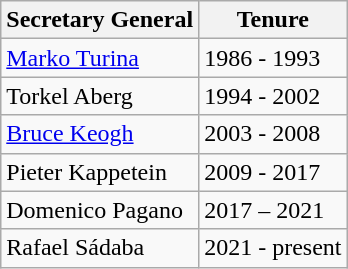<table class="wikitable">
<tr>
<th>Secretary General</th>
<th>Tenure</th>
</tr>
<tr>
<td><a href='#'>Marko Turina</a></td>
<td>1986 - 1993</td>
</tr>
<tr>
<td>Torkel Aberg</td>
<td>1994 - 2002</td>
</tr>
<tr>
<td><a href='#'>Bruce Keogh</a></td>
<td>2003 - 2008</td>
</tr>
<tr>
<td>Pieter Kappetein</td>
<td>2009 - 2017</td>
</tr>
<tr>
<td>Domenico Pagano</td>
<td>2017 – 2021</td>
</tr>
<tr>
<td>Rafael Sádaba</td>
<td>2021 - present</td>
</tr>
</table>
